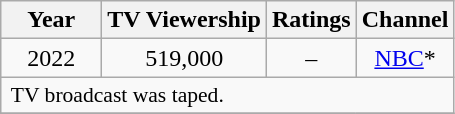<table class=wikitable style="text-align: center;">
<tr>
<th width="60">Year</th>
<th>TV Viewership</th>
<th>Ratings</th>
<th>Channel</th>
</tr>
<tr>
<td>2022</td>
<td>519,000</td>
<td>–</td>
<td><a href='#'>NBC</a>*</td>
</tr>
<tr>
<td colspan="6" style="text-align: left;font-size:90%"> TV broadcast was taped.</td>
</tr>
<tr>
</tr>
</table>
